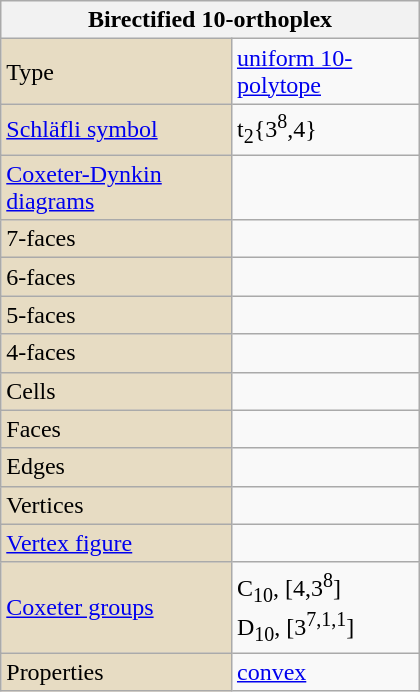<table class="wikitable" align="right" style="margin-left:10px" width="280">
<tr>
<th bgcolor=#e7dcc3 colspan=2>Birectified 10-orthoplex</th>
</tr>
<tr>
<td bgcolor=#e7dcc3>Type</td>
<td><a href='#'>uniform 10-polytope</a></td>
</tr>
<tr>
<td bgcolor=#e7dcc3><a href='#'>Schläfli symbol</a></td>
<td>t<sub>2</sub>{3<sup>8</sup>,4}</td>
</tr>
<tr>
<td bgcolor=#e7dcc3><a href='#'>Coxeter-Dynkin diagrams</a></td>
<td><br></td>
</tr>
<tr>
<td bgcolor=#e7dcc3>7-faces</td>
<td></td>
</tr>
<tr>
<td bgcolor=#e7dcc3>6-faces</td>
<td></td>
</tr>
<tr>
<td bgcolor=#e7dcc3>5-faces</td>
<td></td>
</tr>
<tr>
<td bgcolor=#e7dcc3>4-faces</td>
<td></td>
</tr>
<tr>
<td bgcolor=#e7dcc3>Cells</td>
<td></td>
</tr>
<tr>
<td bgcolor=#e7dcc3>Faces</td>
<td></td>
</tr>
<tr>
<td bgcolor=#e7dcc3>Edges</td>
<td></td>
</tr>
<tr>
<td bgcolor=#e7dcc3>Vertices</td>
<td></td>
</tr>
<tr>
<td bgcolor=#e7dcc3><a href='#'>Vertex figure</a></td>
<td></td>
</tr>
<tr>
<td bgcolor=#e7dcc3><a href='#'>Coxeter groups</a></td>
<td>C<sub>10</sub>, [4,3<sup>8</sup>]<br>D<sub>10</sub>, [3<sup>7,1,1</sup>]</td>
</tr>
<tr>
<td bgcolor=#e7dcc3>Properties</td>
<td><a href='#'>convex</a></td>
</tr>
</table>
